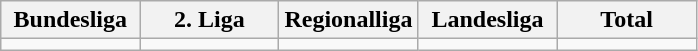<table class="wikitable">
<tr>
<th width="20%">Bundesliga</th>
<th width="20%">2. Liga</th>
<th width="20%">Regionalliga</th>
<th width="20%">Landesliga</th>
<th width="20%">Total</th>
</tr>
<tr>
<td></td>
<td></td>
<td></td>
<td></td>
<td></td>
</tr>
</table>
